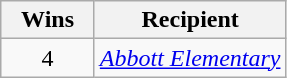<table class="wikitable" rowspan="2" style="text-align:center;" background: #f6e39c;>
<tr>
<th scope="col" style="width:55px;">Wins</th>
<th scope="col" style="text-align:center;">Recipient</th>
</tr>
<tr>
<td style="text-align: center;">4</td>
<td><em><a href='#'>Abbott Elementary</a></em></td>
</tr>
</table>
